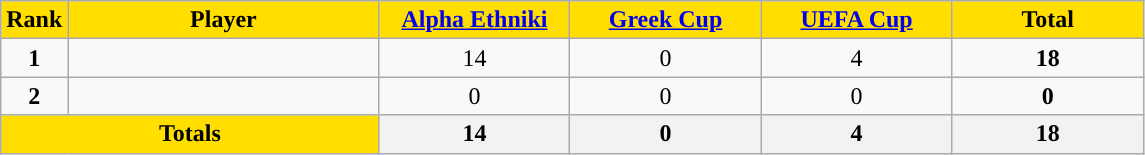<table class="wikitable sortable" style="text-align:center">
<tr>
<th style="background:#FFDE00">Rank</th>
<th width=200 style="background:#FFDE00">Player</th>
<th width=120 style="background:#FFDE00"><a href='#'>Alpha Ethniki</a></th>
<th width=120 style="background:#FFDE00"><a href='#'>Greek Cup</a></th>
<th width=120 style="background:#FFDE00"><a href='#'>UEFA Cup</a></th>
<th width=120 style="background:#FFDE00">Total</th>
</tr>
<tr>
<td><strong>1</strong></td>
<td align=left></td>
<td>14</td>
<td>0</td>
<td>4</td>
<td><strong>18</strong></td>
</tr>
<tr>
<td><strong>2</strong></td>
<td align=left></td>
<td>0</td>
<td>0</td>
<td>0</td>
<td><strong>0</strong></td>
</tr>
<tr class="sortbottom">
<th colspan=2 style="background:#FFDE00"><strong>Totals</strong></th>
<th><strong>14</strong></th>
<th><strong> 0</strong></th>
<th><strong> 4</strong></th>
<th><strong>18</strong></th>
</tr>
</table>
